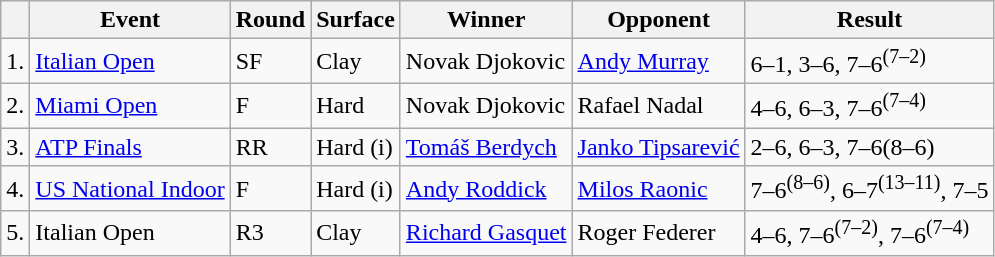<table class=wikitable>
<tr>
<th></th>
<th>Event</th>
<th>Round</th>
<th>Surface</th>
<th>Winner</th>
<th>Opponent</th>
<th>Result</th>
</tr>
<tr>
<td>1.</td>
<td><a href='#'>Italian Open</a></td>
<td>SF</td>
<td>Clay</td>
<td> Novak Djokovic</td>
<td> <a href='#'>Andy Murray</a></td>
<td>6–1, 3–6, 7–6<sup>(7–2)</sup></td>
</tr>
<tr>
<td>2.</td>
<td><a href='#'>Miami Open</a></td>
<td>F</td>
<td>Hard</td>
<td> Novak Djokovic</td>
<td> Rafael Nadal</td>
<td>4–6, 6–3, 7–6<sup>(7–4)</sup></td>
</tr>
<tr>
<td>3.</td>
<td><a href='#'>ATP Finals</a></td>
<td>RR</td>
<td>Hard (i)</td>
<td> <a href='#'>Tomáš Berdych</a></td>
<td> <a href='#'>Janko Tipsarević</a></td>
<td>2–6, 6–3, 7–6(8–6)</td>
</tr>
<tr>
<td>4.</td>
<td><a href='#'>US National Indoor</a></td>
<td>F</td>
<td>Hard (i)</td>
<td> <a href='#'>Andy Roddick</a></td>
<td> <a href='#'>Milos Raonic</a></td>
<td>7–6<sup>(8–6)</sup>, 6–7<sup>(13–11)</sup>, 7–5</td>
</tr>
<tr>
<td>5.</td>
<td>Italian Open</td>
<td>R3</td>
<td>Clay</td>
<td> <a href='#'>Richard Gasquet</a></td>
<td> Roger Federer</td>
<td>4–6, 7–6<sup>(7–2)</sup>, 7–6<sup>(7–4)</sup></td>
</tr>
</table>
